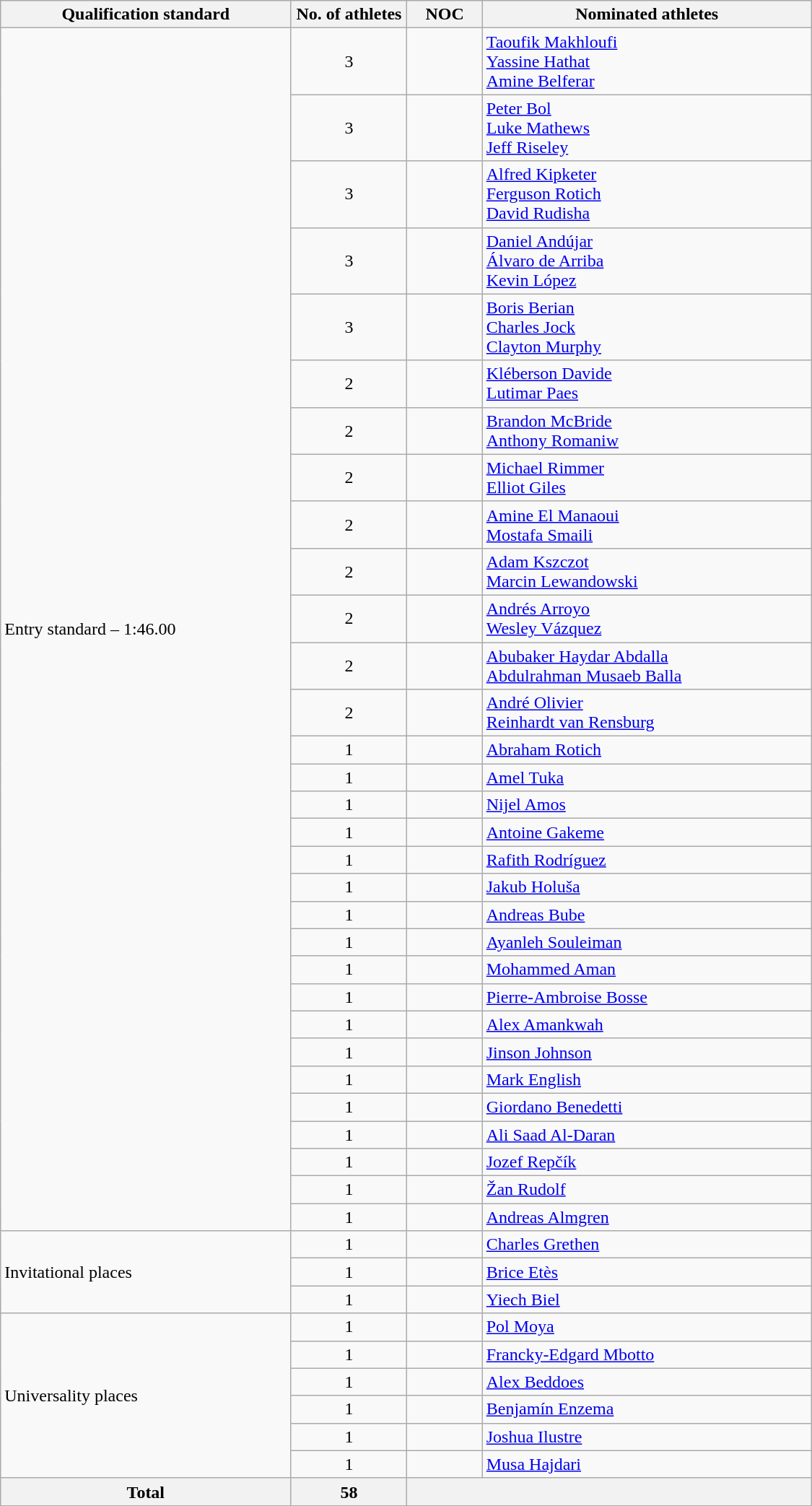<table class="wikitable"  style="text-align:left; width:750px;">
<tr>
<th>Qualification standard</th>
<th width=100>No. of athletes</th>
<th>NOC</th>
<th>Nominated athletes</th>
</tr>
<tr>
<td rowspan=31>Entry standard – 1:46.00</td>
<td style="text-align:center;">3</td>
<td></td>
<td><a href='#'>Taoufik Makhloufi</a><br><a href='#'>Yassine Hathat</a><br><a href='#'>Amine Belferar</a></td>
</tr>
<tr>
<td style="text-align:center;">3</td>
<td></td>
<td><a href='#'>Peter Bol</a><br><a href='#'>Luke Mathews</a><br><a href='#'>Jeff Riseley</a></td>
</tr>
<tr>
<td style="text-align:center;">3</td>
<td></td>
<td><a href='#'>Alfred Kipketer</a><br><a href='#'>Ferguson Rotich</a><br><a href='#'>David Rudisha</a></td>
</tr>
<tr>
<td style="text-align:center;">3</td>
<td></td>
<td><a href='#'>Daniel Andújar</a><br><a href='#'>Álvaro de Arriba</a><br><a href='#'>Kevin López</a></td>
</tr>
<tr>
<td style="text-align:center;">3</td>
<td></td>
<td><a href='#'>Boris Berian</a><br><a href='#'>Charles Jock</a><br><a href='#'>Clayton Murphy</a></td>
</tr>
<tr>
<td style="text-align:center;">2</td>
<td></td>
<td><a href='#'>Kléberson Davide</a><br><a href='#'>Lutimar Paes</a></td>
</tr>
<tr>
<td style="text-align:center;">2</td>
<td></td>
<td><a href='#'>Brandon McBride</a><br><a href='#'>Anthony Romaniw</a></td>
</tr>
<tr>
<td style="text-align:center;">2</td>
<td></td>
<td><a href='#'>Michael Rimmer</a><br><a href='#'>Elliot Giles</a></td>
</tr>
<tr>
<td style="text-align:center;">2</td>
<td></td>
<td><a href='#'>Amine El Manaoui</a><br><a href='#'>Mostafa Smaili</a></td>
</tr>
<tr>
<td style="text-align:center;">2</td>
<td></td>
<td><a href='#'>Adam Kszczot</a><br><a href='#'>Marcin Lewandowski</a><br></td>
</tr>
<tr>
<td style="text-align:center;">2</td>
<td></td>
<td><a href='#'>Andrés Arroyo</a><br><a href='#'>Wesley Vázquez</a></td>
</tr>
<tr>
<td style="text-align:center;">2</td>
<td></td>
<td><a href='#'>Abubaker Haydar Abdalla</a><br><a href='#'>Abdulrahman Musaeb Balla</a></td>
</tr>
<tr>
<td style="text-align:center;">2</td>
<td></td>
<td><a href='#'>André Olivier</a><br><a href='#'>Reinhardt van Rensburg</a></td>
</tr>
<tr>
<td style="text-align:center;">1</td>
<td></td>
<td><a href='#'>Abraham Rotich</a></td>
</tr>
<tr>
<td style="text-align:center;">1</td>
<td></td>
<td><a href='#'>Amel Tuka</a></td>
</tr>
<tr>
<td style="text-align:center;">1</td>
<td></td>
<td><a href='#'>Nijel Amos</a></td>
</tr>
<tr>
<td style="text-align:center;">1</td>
<td></td>
<td><a href='#'>Antoine Gakeme</a></td>
</tr>
<tr>
<td style="text-align:center;">1</td>
<td></td>
<td><a href='#'>Rafith Rodríguez</a></td>
</tr>
<tr>
<td style="text-align:center;">1</td>
<td></td>
<td><a href='#'>Jakub Holuša</a></td>
</tr>
<tr>
<td style="text-align:center;">1</td>
<td></td>
<td><a href='#'>Andreas Bube</a></td>
</tr>
<tr>
<td style="text-align:center;">1</td>
<td></td>
<td><a href='#'>Ayanleh Souleiman</a></td>
</tr>
<tr>
<td style="text-align:center;">1</td>
<td></td>
<td><a href='#'>Mohammed Aman</a></td>
</tr>
<tr>
<td style="text-align:center;">1</td>
<td></td>
<td><a href='#'>Pierre-Ambroise Bosse</a></td>
</tr>
<tr>
<td style="text-align:center;">1</td>
<td></td>
<td><a href='#'>Alex Amankwah</a></td>
</tr>
<tr>
<td style="text-align:center;">1</td>
<td></td>
<td><a href='#'>Jinson Johnson</a></td>
</tr>
<tr>
<td style="text-align:center;">1</td>
<td></td>
<td><a href='#'>Mark English</a> </td>
</tr>
<tr>
<td style="text-align:center;">1</td>
<td></td>
<td><a href='#'>Giordano Benedetti</a></td>
</tr>
<tr>
<td style="text-align:center;">1</td>
<td></td>
<td><a href='#'>Ali Saad Al-Daran</a></td>
</tr>
<tr>
<td style="text-align:center;">1</td>
<td></td>
<td><a href='#'>Jozef Repčík</a></td>
</tr>
<tr>
<td style="text-align:center;">1</td>
<td></td>
<td><a href='#'>Žan Rudolf</a></td>
</tr>
<tr>
<td style="text-align:center;">1</td>
<td></td>
<td><a href='#'>Andreas Almgren</a></td>
</tr>
<tr>
<td rowspan=3>Invitational places</td>
<td style="text-align:center;">1</td>
<td></td>
<td><a href='#'>Charles Grethen</a></td>
</tr>
<tr>
<td style="text-align:center;">1</td>
<td></td>
<td><a href='#'>Brice Etès</a></td>
</tr>
<tr>
<td style="text-align:center;">1</td>
<td></td>
<td><a href='#'>Yiech Biel</a></td>
</tr>
<tr>
<td rowspan=6>Universality places</td>
<td style="text-align:center;">1</td>
<td></td>
<td><a href='#'>Pol Moya</a></td>
</tr>
<tr>
<td style="text-align:center;">1</td>
<td></td>
<td><a href='#'>Francky-Edgard Mbotto</a></td>
</tr>
<tr>
<td style="text-align:center;">1</td>
<td></td>
<td><a href='#'>Alex Beddoes</a></td>
</tr>
<tr>
<td style="text-align:center;">1</td>
<td></td>
<td><a href='#'>Benjamín Enzema</a></td>
</tr>
<tr>
<td style="text-align:center;">1</td>
<td></td>
<td><a href='#'>Joshua Ilustre</a></td>
</tr>
<tr>
<td style="text-align:center;">1</td>
<td></td>
<td><a href='#'>Musa Hajdari</a></td>
</tr>
<tr>
<th>Total</th>
<th>58</th>
<th colspan=2></th>
</tr>
</table>
